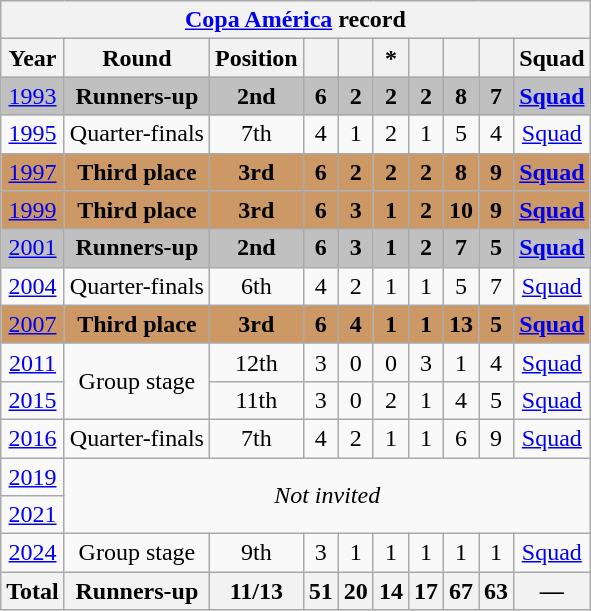<table class="wikitable" style="text-align: center">
<tr>
<th colspan=10><a href='#'>Copa América</a> record</th>
</tr>
<tr>
<th>Year</th>
<th>Round</th>
<th>Position</th>
<th></th>
<th></th>
<th>*</th>
<th></th>
<th></th>
<th></th>
<th>Squad</th>
</tr>
<tr bgcolor=silver>
<td> <a href='#'>1993</a></td>
<td><strong>Runners-up</strong></td>
<td><strong>2nd</strong></td>
<td><strong>6</strong></td>
<td><strong>2</strong></td>
<td><strong>2</strong></td>
<td><strong>2</strong></td>
<td><strong>8</strong></td>
<td><strong>7</strong></td>
<td><strong><a href='#'>Squad</a></strong></td>
</tr>
<tr>
<td> <a href='#'>1995</a></td>
<td>Quarter-finals</td>
<td>7th</td>
<td>4</td>
<td>1</td>
<td>2</td>
<td>1</td>
<td>5</td>
<td>4</td>
<td><a href='#'>Squad</a></td>
</tr>
<tr bgcolor=#c96>
<td> <a href='#'>1997</a></td>
<td><strong>Third place</strong></td>
<td><strong>3rd</strong></td>
<td><strong>6</strong></td>
<td><strong>2</strong></td>
<td><strong>2</strong></td>
<td><strong>2</strong></td>
<td><strong>8</strong></td>
<td><strong>9</strong></td>
<td><strong><a href='#'>Squad</a></strong></td>
</tr>
<tr bgcolor=#c96>
<td> <a href='#'>1999</a></td>
<td><strong>Third place</strong></td>
<td><strong>3rd</strong></td>
<td><strong>6</strong></td>
<td><strong>3</strong></td>
<td><strong>1</strong></td>
<td><strong>2</strong></td>
<td><strong>10</strong></td>
<td><strong>9</strong></td>
<td><strong><a href='#'>Squad</a></strong></td>
</tr>
<tr bgcolor=silver>
<td> <a href='#'>2001</a></td>
<td><strong>Runners-up</strong></td>
<td><strong>2nd</strong></td>
<td><strong>6</strong></td>
<td><strong>3</strong></td>
<td><strong>1</strong></td>
<td><strong>2</strong></td>
<td><strong>7</strong></td>
<td><strong>5</strong></td>
<td><strong><a href='#'>Squad</a></strong></td>
</tr>
<tr>
<td> <a href='#'>2004</a></td>
<td>Quarter-finals</td>
<td>6th</td>
<td>4</td>
<td>2</td>
<td>1</td>
<td>1</td>
<td>5</td>
<td>7</td>
<td><a href='#'>Squad</a></td>
</tr>
<tr bgcolor=#c96>
<td> <a href='#'>2007</a></td>
<td><strong>Third place</strong></td>
<td><strong>3rd</strong></td>
<td><strong>6</strong></td>
<td><strong>4</strong></td>
<td><strong>1</strong></td>
<td><strong>1</strong></td>
<td><strong>13</strong></td>
<td><strong>5</strong></td>
<td><strong><a href='#'>Squad</a></strong></td>
</tr>
<tr>
<td> <a href='#'>2011</a></td>
<td rowspan=2>Group stage</td>
<td>12th</td>
<td>3</td>
<td>0</td>
<td>0</td>
<td>3</td>
<td>1</td>
<td>4</td>
<td><a href='#'>Squad</a></td>
</tr>
<tr>
<td> <a href='#'>2015</a></td>
<td>11th</td>
<td>3</td>
<td>0</td>
<td>2</td>
<td>1</td>
<td>4</td>
<td>5</td>
<td><a href='#'>Squad</a></td>
</tr>
<tr>
<td> <a href='#'>2016</a></td>
<td>Quarter-finals</td>
<td>7th</td>
<td>4</td>
<td>2</td>
<td>1</td>
<td>1</td>
<td>6</td>
<td>9</td>
<td><a href='#'>Squad</a></td>
</tr>
<tr>
<td> <a href='#'>2019</a></td>
<td rowspan=2 colspan=9 align=center><em>Not invited</em></td>
</tr>
<tr>
<td> <a href='#'>2021</a></td>
</tr>
<tr>
<td> <a href='#'>2024</a></td>
<td>Group stage</td>
<td>9th</td>
<td>3</td>
<td>1</td>
<td>1</td>
<td>1</td>
<td>1</td>
<td>1</td>
<td><a href='#'>Squad</a></td>
</tr>
<tr>
<th>Total</th>
<th>Runners-up</th>
<th>11/13</th>
<th>51</th>
<th>20</th>
<th>14</th>
<th>17</th>
<th>67</th>
<th>63</th>
<th>—</th>
</tr>
</table>
